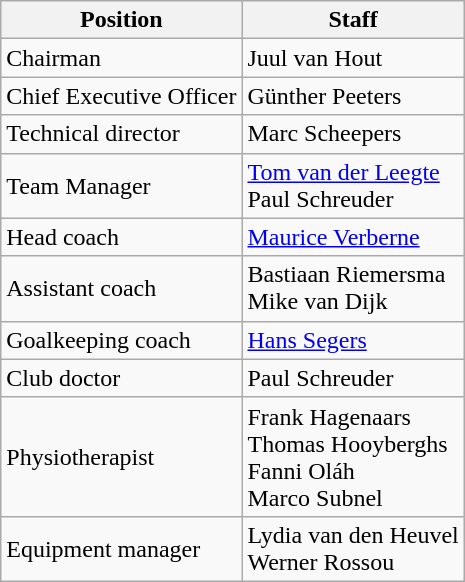<table class="wikitable">
<tr>
<th>Position</th>
<th>Staff</th>
</tr>
<tr>
<td>Chairman</td>
<td> Juul van Hout</td>
</tr>
<tr>
<td>Chief Executive Officer</td>
<td> Günther Peeters</td>
</tr>
<tr>
<td>Technical director</td>
<td> Marc Scheepers</td>
</tr>
<tr>
<td>Team Manager</td>
<td>  <a href='#'>Tom van der Leegte</a> <br>  Paul Schreuder</td>
</tr>
<tr>
<td>Head coach</td>
<td>  <a href='#'>Maurice Verberne</a></td>
</tr>
<tr>
<td>Assistant coach</td>
<td> Bastiaan Riemersma <br>  Mike van Dijk</td>
</tr>
<tr>
<td>Goalkeeping coach</td>
<td> <a href='#'>Hans Segers</a></td>
</tr>
<tr>
<td>Club doctor</td>
<td> Paul Schreuder</td>
</tr>
<tr>
<td>Physiotherapist</td>
<td> Frank Hagenaars  <br>  Thomas Hooyberghs  <br>  Fanni Oláh <br>  Marco Subnel</td>
</tr>
<tr>
<td>Equipment manager</td>
<td>  Lydia van den Heuvel <br>   Werner Rossou</td>
</tr>
</table>
